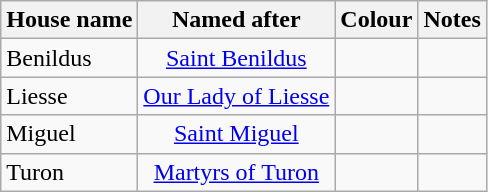<table class="wikitable">
<tr>
<th>House name</th>
<th>Named after</th>
<th>Colour</th>
<th>Notes</th>
</tr>
<tr>
<td>Benildus</td>
<td align=center><a href='#'>Saint Benildus</a></td>
<td align=center></td>
<td align=center></td>
</tr>
<tr>
<td>Liesse</td>
<td align=center><a href='#'>Our Lady of Liesse</a></td>
<td align=center></td>
<td align=center></td>
</tr>
<tr>
<td>Miguel</td>
<td align=center><a href='#'>Saint Miguel</a></td>
<td align=center></td>
<td align=center></td>
</tr>
<tr>
<td>Turon</td>
<td align=center><a href='#'>Martyrs of Turon</a></td>
<td align=center></td>
<td align=center></td>
</tr>
</table>
